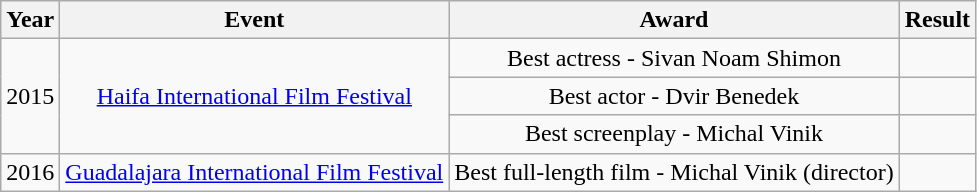<table class="wikitable">
<tr>
<th>Year</th>
<th>Event</th>
<th>Award</th>
<th>Result</th>
</tr>
<tr>
<td rowspan=3 align="center">2015</td>
<td align="center" rowspan=3><a href='#'>Haifa International Film Festival</a></td>
<td align="center">Best actress - Sivan Noam Shimon</td>
<td></td>
</tr>
<tr>
<td align="center">Best actor - Dvir Benedek</td>
<td></td>
</tr>
<tr>
<td align="center">Best screenplay - Michal Vinik</td>
<td></td>
</tr>
<tr>
<td align="center">2016</td>
<td align="center"><a href='#'>Guadalajara International Film Festival</a></td>
<td align="center">Best full-length film - Michal Vinik (director)</td>
<td></td>
</tr>
</table>
